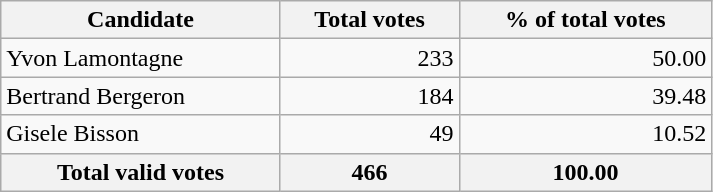<table class="wikitable" width="475">
<tr>
<th align="left">Candidate</th>
<th align="right">Total votes</th>
<th align="right">% of total votes</th>
</tr>
<tr>
<td align="left">Yvon Lamontagne</td>
<td align="right">233</td>
<td align="right">50.00</td>
</tr>
<tr>
<td align="left">Bertrand Bergeron</td>
<td align="right">184</td>
<td align="right">39.48</td>
</tr>
<tr>
<td align="left">Gisele Bisson</td>
<td align="right">49</td>
<td align="right">10.52</td>
</tr>
<tr bgcolor="#EEEEEE">
<th align="left">Total valid votes</th>
<th align="right"><strong>466</strong></th>
<th align="right"><strong>100.00</strong></th>
</tr>
</table>
